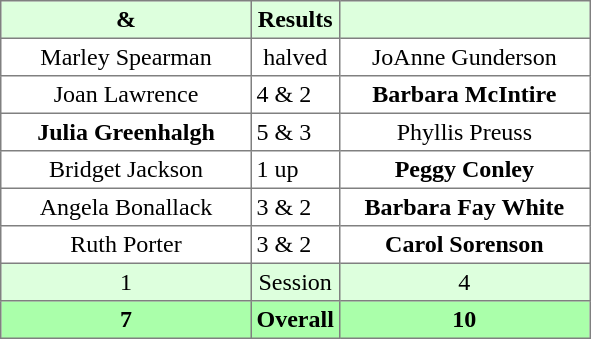<table border="1" cellpadding="3" style="border-collapse: collapse; text-align:center;">
<tr style="background:#ddffdd;">
<th width=160> & </th>
<th>Results</th>
<th width=160></th>
</tr>
<tr>
<td>Marley Spearman</td>
<td>halved</td>
<td>JoAnne Gunderson</td>
</tr>
<tr>
<td>Joan Lawrence</td>
<td align=left> 4 & 2</td>
<td><strong>Barbara McIntire</strong></td>
</tr>
<tr>
<td><strong>Julia Greenhalgh</strong></td>
<td align=left> 5 & 3</td>
<td>Phyllis Preuss</td>
</tr>
<tr>
<td>Bridget Jackson</td>
<td align=left> 1 up</td>
<td><strong>Peggy Conley</strong></td>
</tr>
<tr>
<td>Angela Bonallack</td>
<td align=left> 3 & 2</td>
<td><strong>Barbara Fay White</strong></td>
</tr>
<tr>
<td>Ruth Porter</td>
<td align=left> 3 & 2</td>
<td><strong>Carol Sorenson</strong></td>
</tr>
<tr style="background:#ddffdd;">
<td>1</td>
<td>Session</td>
<td>4</td>
</tr>
<tr style="background:#aaffaa;">
<th>7</th>
<th>Overall</th>
<th>10</th>
</tr>
</table>
